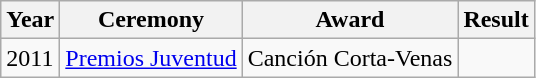<table class="wikitable">
<tr>
<th align="left">Year</th>
<th align="left">Ceremony</th>
<th align="left">Award</th>
<th align="left">Result</th>
</tr>
<tr>
<td align="left">2011</td>
<td rowspan="3" align="center"><a href='#'>Premios Juventud</a></td>
<td align="left">Canción Corta-Venas</td>
<td></td>
</tr>
</table>
